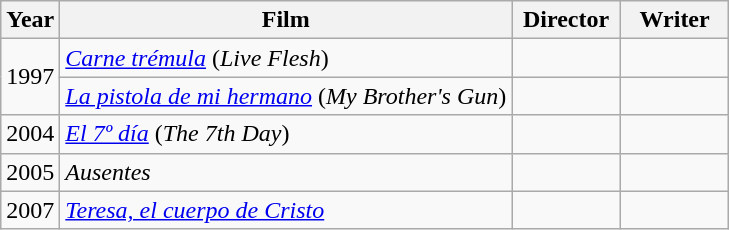<table class="wikitable">
<tr>
<th>Year</th>
<th>Film</th>
<th width=65>Director</th>
<th width=65>Writer</th>
</tr>
<tr>
<td rowspan=2>1997</td>
<td><em><a href='#'>Carne trémula</a></em> (<em>Live Flesh</em>)</td>
<td></td>
<td></td>
</tr>
<tr>
<td><em><a href='#'>La pistola de mi hermano</a></em> (<em>My Brother's Gun</em>)</td>
<td></td>
<td></td>
</tr>
<tr>
<td>2004</td>
<td><em><a href='#'>El 7º día</a></em> (<em>The 7th Day</em>)</td>
<td></td>
<td></td>
</tr>
<tr>
<td>2005</td>
<td><em>Ausentes</em></td>
<td></td>
<td></td>
</tr>
<tr>
<td>2007</td>
<td><em><a href='#'>Teresa, el cuerpo de Cristo</a></em></td>
<td></td>
<td></td>
</tr>
</table>
